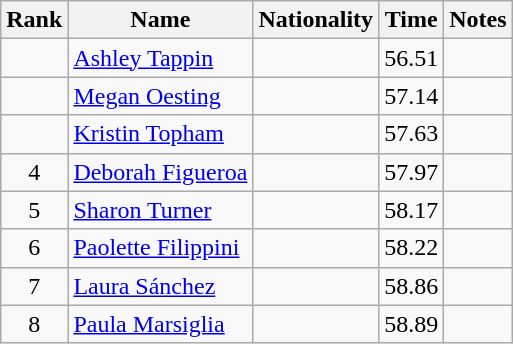<table class="wikitable sortable" style="text-align:center">
<tr>
<th>Rank</th>
<th>Name</th>
<th>Nationality</th>
<th>Time</th>
<th>Notes</th>
</tr>
<tr>
<td></td>
<td align=left><a href='#'>Ashley Tappin</a></td>
<td align=left></td>
<td>56.51</td>
<td></td>
</tr>
<tr>
<td></td>
<td align=left><a href='#'>Megan Oesting</a></td>
<td align=left></td>
<td>57.14</td>
<td></td>
</tr>
<tr>
<td></td>
<td align=left><a href='#'>Kristin Topham</a></td>
<td align=left></td>
<td>57.63</td>
<td></td>
</tr>
<tr>
<td>4</td>
<td align=left><a href='#'>Deborah Figueroa</a></td>
<td align=left></td>
<td>57.97</td>
<td></td>
</tr>
<tr>
<td>5</td>
<td align=left><a href='#'>Sharon Turner</a></td>
<td align=left></td>
<td>58.17</td>
<td></td>
</tr>
<tr>
<td>6</td>
<td align=left><a href='#'>Paolette Filippini</a></td>
<td align=left></td>
<td>58.22</td>
<td></td>
</tr>
<tr>
<td>7</td>
<td align=left><a href='#'>Laura Sánchez</a></td>
<td align=left></td>
<td>58.86</td>
<td></td>
</tr>
<tr>
<td>8</td>
<td align=left><a href='#'>Paula Marsiglia</a></td>
<td align=left></td>
<td>58.89</td>
<td></td>
</tr>
</table>
